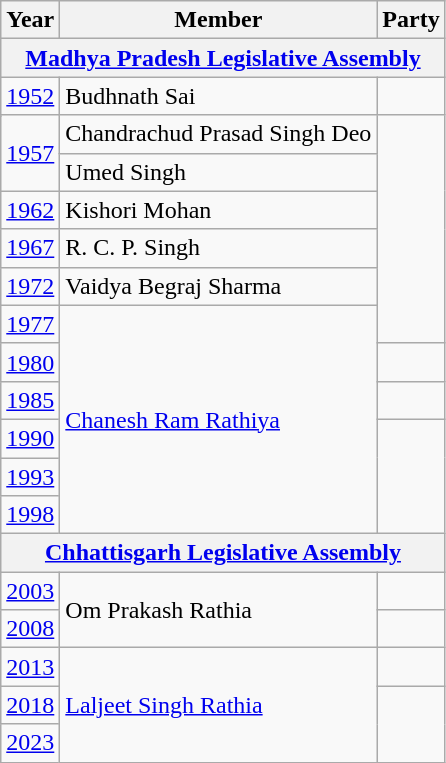<table class="wikitable sortable">
<tr>
<th>Year</th>
<th>Member</th>
<th colspan="2">Party</th>
</tr>
<tr>
<th colspan=4><a href='#'>Madhya Pradesh Legislative Assembly</a></th>
</tr>
<tr>
<td rowspan="2"><a href='#'>1952</a></td>
<td>Budhnath Sai</td>
<td></td>
</tr>
<tr>
<td rowspan="2">Chandrachud Prasad Singh Deo</td>
</tr>
<tr>
<td rowspan="2"><a href='#'>1957</a></td>
</tr>
<tr>
<td>Umed Singh</td>
</tr>
<tr>
<td><a href='#'>1962</a></td>
<td>Kishori Mohan</td>
</tr>
<tr>
<td><a href='#'>1967</a></td>
<td>R. C. P. Singh</td>
</tr>
<tr>
<td><a href='#'>1972</a></td>
<td>Vaidya Begraj Sharma</td>
</tr>
<tr>
<td><a href='#'>1977</a></td>
<td rowspan="6"><a href='#'>Chanesh Ram Rathiya</a></td>
</tr>
<tr>
<td><a href='#'>1980</a></td>
<td></td>
</tr>
<tr>
<td><a href='#'>1985</a></td>
<td></td>
</tr>
<tr>
<td><a href='#'>1990</a></td>
</tr>
<tr>
<td><a href='#'>1993</a></td>
</tr>
<tr>
<td><a href='#'>1998</a></td>
</tr>
<tr>
<th colspan=4><a href='#'>Chhattisgarh Legislative Assembly</a></th>
</tr>
<tr>
<td><a href='#'>2003</a></td>
<td rowspan="2">Om Prakash Rathia</td>
<td></td>
</tr>
<tr>
<td><a href='#'>2008</a></td>
</tr>
<tr>
<td><a href='#'>2013</a></td>
<td rowspan="3"><a href='#'>Laljeet Singh Rathia</a></td>
<td></td>
</tr>
<tr>
<td><a href='#'>2018</a></td>
</tr>
<tr>
<td><a href='#'>2023</a></td>
</tr>
</table>
